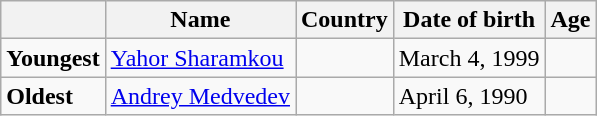<table class="wikitable">
<tr>
<th></th>
<th><strong>Name</strong></th>
<th><strong>Country</strong></th>
<th><strong>Date of birth</strong></th>
<th><strong>Age</strong></th>
</tr>
<tr>
<td><strong>Youngest</strong></td>
<td><a href='#'>Yahor Sharamkou</a></td>
<td></td>
<td>March 4, 1999</td>
<td></td>
</tr>
<tr>
<td><strong>Oldest</strong></td>
<td><a href='#'>Andrey Medvedev</a></td>
<td></td>
<td>April 6, 1990</td>
<td></td>
</tr>
</table>
